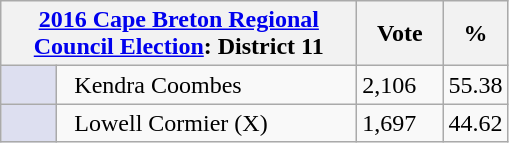<table class="wikitable">
<tr>
<th width="230" bgcolor="#ddddff" colspan="2"><a href='#'>2016 Cape Breton Regional Council Election</a>: District 11</th>
<th width="50" bgcolor="#ddddff">Vote</th>
<th width="30" bgcolor="#ddddff">%</th>
</tr>
<tr>
<td width="30" bgcolor="#dddff"> </td>
<td>  Kendra Coombes</td>
<td>2,106</td>
<td>55.38</td>
</tr>
<tr>
<td width="30" bgcolor="#dddff"> </td>
<td>  Lowell Cormier (X)</td>
<td>1,697</td>
<td>44.62</td>
</tr>
</table>
